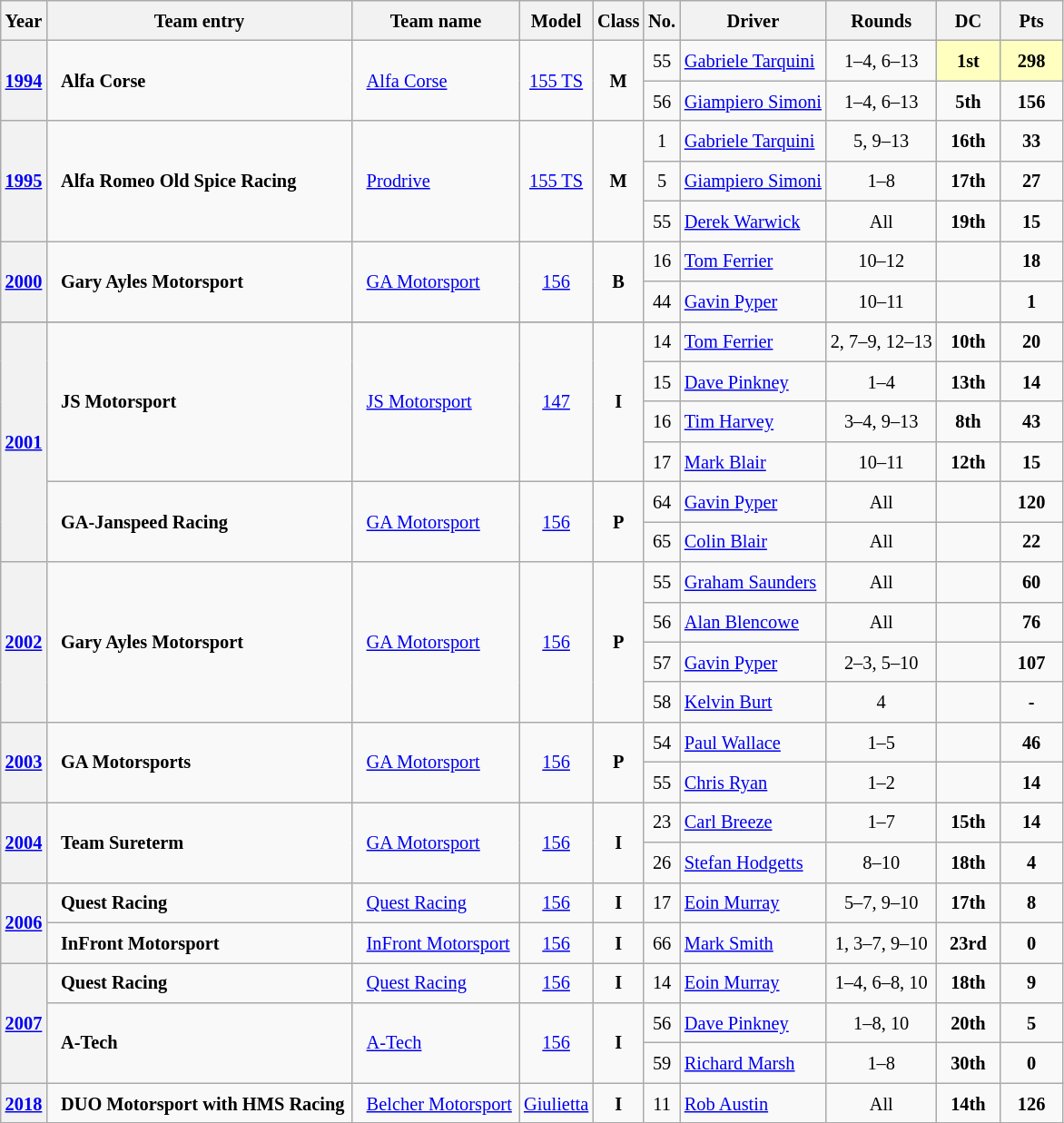<table class="wikitable sortable" border="1" style="font-size: 85%; line-height: 23px">
<tr>
<th>Year</th>
<th>Team entry</th>
<th>Team name</th>
<th>Model</th>
<th class="unsortable">Class</th>
<th class="unsortable">No.</th>
<th class="unsortable">Driver</th>
<th class="unsortable">Rounds</th>
<th class="unsortable" style="width: 40px">DC</th>
<th class="unsortable" style="width: 40px">Pts</th>
</tr>
<tr>
<th rowspan=2><a href='#'>1994</a></th>
<td rowspan=2 style="padding: 0px 5px 0px 10px"><strong>Alfa Corse</strong></td>
<td rowspan=2 style="padding: 0px 5px 0px 10px"><a href='#'>Alfa Corse</a></td>
<td rowspan=2 align="center"><a href='#'>155 TS</a></td>
<td rowspan=2 align="center"><strong><span>M</span></strong></td>
<td align="center">55</td>
<td> <a href='#'>Gabriele Tarquini</a></td>
<td align="center">1–4, 6–13</td>
<td style="background:#FFFFBF;" align="center"><strong>1st</strong></td>
<td style="background:#FFFFBF;" align="center"><strong>298</strong></td>
</tr>
<tr>
<td align="center">56</td>
<td> <a href='#'>Giampiero Simoni</a></td>
<td align="center">1–4, 6–13</td>
<td align="center"><strong>5th</strong></td>
<td align="center"><strong>156</strong></td>
</tr>
<tr>
<th rowspan=3><a href='#'>1995</a></th>
<td rowspan=3 style="padding: 0px 5px 0px 10px"><strong>Alfa Romeo Old Spice Racing</strong></td>
<td rowspan=3 style="padding: 0px 5px 0px 10px"><a href='#'>Prodrive</a></td>
<td rowspan=3 align="center"><a href='#'>155 TS</a></td>
<td rowspan=3 align="center"><strong><span>M</span></strong></td>
<td align="center">1</td>
<td> <a href='#'>Gabriele Tarquini</a></td>
<td align="center">5, 9–13</td>
<td align="center"><strong>16th</strong></td>
<td align="center"><strong>33</strong></td>
</tr>
<tr>
<td align="center">5</td>
<td> <a href='#'>Giampiero Simoni</a></td>
<td align="center">1–8</td>
<td align="center"><strong>17th</strong></td>
<td align="center"><strong>27</strong></td>
</tr>
<tr>
<td align="center">55</td>
<td> <a href='#'>Derek Warwick</a></td>
<td align="center">All</td>
<td align="center"><strong>19th</strong></td>
<td align="center"><strong>15</strong></td>
</tr>
<tr>
<th rowspan=2><a href='#'>2000</a></th>
<td rowspan=2 style="padding: 0px 5px 0px 10px"><strong>Gary Ayles Motorsport</strong></td>
<td rowspan=2 style="padding: 0px 5px 0px 10px"><a href='#'>GA Motorsport</a></td>
<td rowspan=2 align="center"><a href='#'>156</a></td>
<td rowspan=2 align="center"><strong><span>B</span></strong></td>
<td align="center">16</td>
<td> <a href='#'>Tom Ferrier</a></td>
<td align="center">10–12</td>
<td align="center"><strong></strong></td>
<td align="center"><strong>18</strong></td>
</tr>
<tr>
<td align="center">44</td>
<td> <a href='#'>Gavin Pyper</a></td>
<td align="center">10–11</td>
<td align="center"><strong></strong></td>
<td align="center"><strong>1</strong></td>
</tr>
<tr>
</tr>
<tr>
<th rowspan=6><a href='#'>2001</a></th>
<td rowspan=4 style="padding: 0px 5px 0px 10px"><strong>JS Motorsport</strong></td>
<td rowspan=4 style="padding: 0px 5px 0px 10px"><a href='#'>JS Motorsport</a></td>
<td rowspan=4 align="center"><a href='#'>147</a></td>
<td rowspan=4 align="center"><strong><span>I</span></strong></td>
<td align="center">14</td>
<td> <a href='#'>Tom Ferrier</a></td>
<td align="center">2, 7–9, 12–13</td>
<td align="center"><strong>10th</strong></td>
<td align="center"><strong>20</strong></td>
</tr>
<tr>
<td align="center">15</td>
<td> <a href='#'>Dave Pinkney</a></td>
<td align="center">1–4</td>
<td align="center"><strong>13th</strong></td>
<td align="center"><strong>14</strong></td>
</tr>
<tr>
<td align="center">16</td>
<td> <a href='#'>Tim Harvey</a></td>
<td align="center">3–4, 9–13</td>
<td align="center"><strong>8th</strong></td>
<td align="center"><strong>43</strong></td>
</tr>
<tr>
<td align="center">17</td>
<td> <a href='#'>Mark Blair</a></td>
<td align="center">10–11</td>
<td align="center"><strong>12th</strong></td>
<td align="center"><strong>15</strong></td>
</tr>
<tr>
<td rowspan=2 style="padding: 0px 5px 0px 10px"><strong>GA-Janspeed Racing</strong></td>
<td rowspan=2 style="padding: 0px 5px 0px 10px"><a href='#'>GA Motorsport</a></td>
<td rowspan=2 align="center"><a href='#'>156</a></td>
<td rowspan=2 align="center"><strong><span>P</span></strong></td>
<td align="center">64</td>
<td> <a href='#'>Gavin Pyper</a></td>
<td align="center">All</td>
<td align="center"><strong></strong></td>
<td align="center"><strong>120</strong></td>
</tr>
<tr>
<td align="center">65</td>
<td> <a href='#'>Colin Blair</a></td>
<td align="center">All</td>
<td align="center"><strong></strong></td>
<td align="center"><strong>22</strong></td>
</tr>
<tr>
<th rowspan=4><a href='#'>2002</a></th>
<td rowspan=4 style="padding: 0px 5px 0px 10px"><strong>Gary Ayles Motorsport</strong></td>
<td rowspan=4 style="padding: 0px 5px 0px 10px"><a href='#'>GA Motorsport</a></td>
<td rowspan=4 align="center"><a href='#'>156</a></td>
<td rowspan=4 align="center"><strong><span>P</span></strong></td>
<td align="center">55</td>
<td> <a href='#'>Graham Saunders</a></td>
<td align="center">All</td>
<td align="center"><strong></strong></td>
<td align="center"><strong>60</strong></td>
</tr>
<tr>
<td align="center">56</td>
<td> <a href='#'>Alan Blencowe</a></td>
<td align="center">All</td>
<td align="center"><strong></strong></td>
<td align="center"><strong>76</strong></td>
</tr>
<tr>
<td align="center">57</td>
<td> <a href='#'>Gavin Pyper</a></td>
<td align="center">2–3, 5–10</td>
<td align="center"><strong></strong></td>
<td align="center"><strong>107</strong></td>
</tr>
<tr>
<td align="center">58</td>
<td> <a href='#'>Kelvin Burt</a></td>
<td align="center">4</td>
<td align="center"><strong></strong></td>
<td align="center"><strong>-</strong></td>
</tr>
<tr>
<th rowspan=2><a href='#'>2003</a></th>
<td rowspan=2 style="padding: 0px 5px 0px 10px"><strong>GA Motorsports</strong></td>
<td rowspan=2 style="padding: 0px 5px 0px 10px"><a href='#'>GA Motorsport</a></td>
<td rowspan=2 align="center"><a href='#'>156</a></td>
<td rowspan=2 align="center"><strong><span>P</span></strong></td>
<td align="center">54</td>
<td> <a href='#'>Paul Wallace</a></td>
<td align="center">1–5</td>
<td align="center"><strong></strong></td>
<td align="center"><strong>46</strong></td>
</tr>
<tr>
<td align="center">55</td>
<td> <a href='#'>Chris Ryan</a></td>
<td align="center">1–2</td>
<td align="center"><strong></strong></td>
<td align="center"><strong>14</strong></td>
</tr>
<tr>
<th rowspan=2><a href='#'>2004</a></th>
<td rowspan=2 style="padding: 0px 5px 0px 10px"><strong>Team Sureterm</strong></td>
<td rowspan=2 style="padding: 0px 5px 0px 10px"><a href='#'>GA Motorsport</a></td>
<td rowspan=2 align="center"><a href='#'>156</a></td>
<td rowspan=2 align="center"><strong><span>I</span></strong></td>
<td align="center">23</td>
<td> <a href='#'>Carl Breeze</a></td>
<td align="center">1–7</td>
<td align="center"><strong>15th</strong></td>
<td align="center"><strong>14</strong></td>
</tr>
<tr>
<td align="center">26</td>
<td> <a href='#'>Stefan Hodgetts</a></td>
<td align="center">8–10</td>
<td align="center"><strong>18th</strong></td>
<td align="center"><strong>4</strong></td>
</tr>
<tr>
<th rowspan=2><a href='#'>2006</a></th>
<td style="padding: 0px 5px 0px 10px"><strong>Quest Racing</strong></td>
<td style="padding: 0px 5px 0px 10px"><a href='#'>Quest Racing</a></td>
<td align="center"><a href='#'>156</a></td>
<td align="center"><strong><span>I</span></strong></td>
<td align="center">17</td>
<td> <a href='#'>Eoin Murray</a></td>
<td align="center">5–7, 9–10</td>
<td align="center"><strong>17th</strong></td>
<td align="center"><strong>8</strong></td>
</tr>
<tr>
<td style="padding: 0px 5px 0px 10px"><strong>InFront Motorsport</strong></td>
<td style="padding: 0px 5px 0px 10px"><a href='#'>InFront Motorsport</a></td>
<td align="center"><a href='#'>156</a></td>
<td align="center"><strong><span>I</span></strong></td>
<td align="center">66</td>
<td> <a href='#'>Mark Smith</a></td>
<td align="center">1, 3–7, 9–10</td>
<td align="center"><strong>23rd</strong></td>
<td align="center"><strong>0</strong></td>
</tr>
<tr>
<th rowspan=3><a href='#'>2007</a></th>
<td style="padding: 0px 5px 0px 10px"><strong>Quest Racing</strong></td>
<td style="padding: 0px 5px 0px 10px"><a href='#'>Quest Racing</a></td>
<td align="center"><a href='#'>156</a></td>
<td align="center"><strong><span>I</span></strong></td>
<td align="center">14</td>
<td> <a href='#'>Eoin Murray</a></td>
<td align="center">1–4, 6–8, 10</td>
<td align="center"><strong>18th</strong></td>
<td align="center"><strong>9</strong></td>
</tr>
<tr>
<td rowspan=2 style="padding: 0px 5px 0px 10px"><strong>A-Tech</strong></td>
<td rowspan=2 style="padding: 0px 5px 0px 10px"><a href='#'>A-Tech</a></td>
<td rowspan=2 align="center"><a href='#'>156</a></td>
<td rowspan=2 align="center"><strong><span>I</span></strong></td>
<td align="center">56</td>
<td> <a href='#'>Dave Pinkney</a></td>
<td align="center">1–8, 10</td>
<td align="center"><strong>20th</strong></td>
<td align="center"><strong>5</strong></td>
</tr>
<tr>
<td align="center">59</td>
<td> <a href='#'>Richard Marsh</a></td>
<td align="center">1–8</td>
<td align="center"><strong>30th</strong></td>
<td align="center"><strong>0</strong></td>
</tr>
<tr>
<th><a href='#'>2018</a></th>
<td style="padding: 0px 5px 0px 10px"><strong>DUO Motorsport with HMS Racing</strong></td>
<td style="padding: 0px 5px 0px 10px"><a href='#'>Belcher Motorsport</a></td>
<td align="center"><a href='#'>Giulietta</a></td>
<td align="center"><strong><span>I</span></strong></td>
<td align="center">11</td>
<td> <a href='#'>Rob Austin</a></td>
<td align="center">All</td>
<td align="center"><strong>14th</strong></td>
<td align="center"><strong>126</strong></td>
</tr>
<tr>
</tr>
</table>
